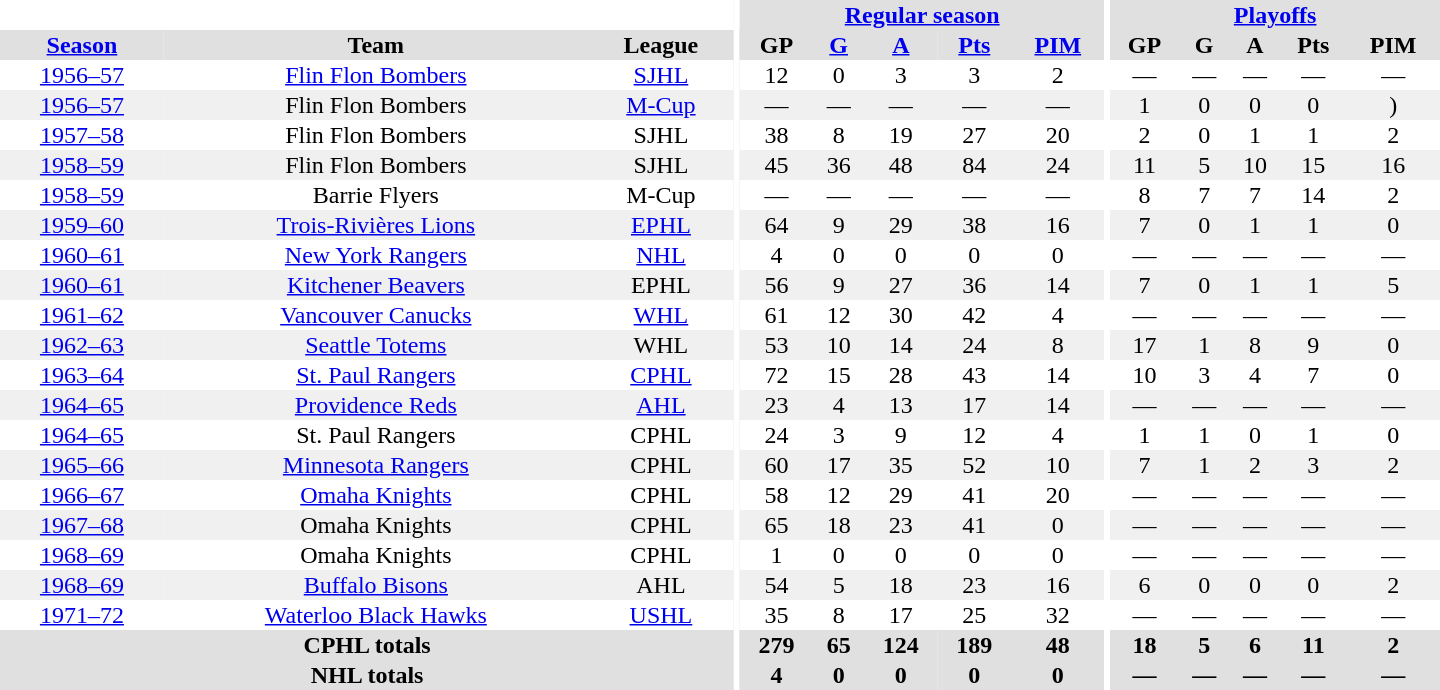<table border="0" cellpadding="1" cellspacing="0" style="text-align:center; width:60em">
<tr bgcolor="#e0e0e0">
<th colspan="3" bgcolor="#ffffff"></th>
<th rowspan="100" bgcolor="#ffffff"></th>
<th colspan="5"><a href='#'>Regular season</a></th>
<th rowspan="100" bgcolor="#ffffff"></th>
<th colspan="5"><a href='#'>Playoffs</a></th>
</tr>
<tr bgcolor="#e0e0e0">
<th><a href='#'>Season</a></th>
<th>Team</th>
<th>League</th>
<th>GP</th>
<th><a href='#'>G</a></th>
<th><a href='#'>A</a></th>
<th><a href='#'>Pts</a></th>
<th><a href='#'>PIM</a></th>
<th>GP</th>
<th>G</th>
<th>A</th>
<th>Pts</th>
<th>PIM</th>
</tr>
<tr>
<td><a href='#'>1956–57</a></td>
<td><a href='#'>Flin Flon Bombers</a></td>
<td><a href='#'>SJHL</a></td>
<td>12</td>
<td>0</td>
<td>3</td>
<td>3</td>
<td>2</td>
<td>—</td>
<td>—</td>
<td>—</td>
<td>—</td>
<td>—</td>
</tr>
<tr bgcolor="#f0f0f0">
<td><a href='#'>1956–57</a></td>
<td>Flin Flon Bombers</td>
<td><a href='#'>M-Cup</a></td>
<td>—</td>
<td>—</td>
<td>—</td>
<td>—</td>
<td>—</td>
<td>1</td>
<td>0</td>
<td>0</td>
<td>0</td>
<td>)</td>
</tr>
<tr>
<td><a href='#'>1957–58</a></td>
<td>Flin Flon Bombers</td>
<td>SJHL</td>
<td>38</td>
<td>8</td>
<td>19</td>
<td>27</td>
<td>20</td>
<td>2</td>
<td>0</td>
<td>1</td>
<td>1</td>
<td>2</td>
</tr>
<tr bgcolor="#f0f0f0">
<td><a href='#'>1958–59</a></td>
<td>Flin Flon Bombers</td>
<td>SJHL</td>
<td>45</td>
<td>36</td>
<td>48</td>
<td>84</td>
<td>24</td>
<td>11</td>
<td>5</td>
<td>10</td>
<td>15</td>
<td>16</td>
</tr>
<tr>
<td><a href='#'>1958–59</a></td>
<td>Barrie Flyers</td>
<td>M-Cup</td>
<td>—</td>
<td>—</td>
<td>—</td>
<td>—</td>
<td>—</td>
<td>8</td>
<td>7</td>
<td>7</td>
<td>14</td>
<td>2</td>
</tr>
<tr bgcolor="#f0f0f0">
<td><a href='#'>1959–60</a></td>
<td><a href='#'>Trois-Rivières Lions</a></td>
<td><a href='#'>EPHL</a></td>
<td>64</td>
<td>9</td>
<td>29</td>
<td>38</td>
<td>16</td>
<td>7</td>
<td>0</td>
<td>1</td>
<td>1</td>
<td>0</td>
</tr>
<tr>
<td><a href='#'>1960–61</a></td>
<td><a href='#'>New York Rangers</a></td>
<td><a href='#'>NHL</a></td>
<td>4</td>
<td>0</td>
<td>0</td>
<td>0</td>
<td>0</td>
<td>—</td>
<td>—</td>
<td>—</td>
<td>—</td>
<td>—</td>
</tr>
<tr bgcolor="#f0f0f0">
<td><a href='#'>1960–61</a></td>
<td><a href='#'>Kitchener Beavers</a></td>
<td>EPHL</td>
<td>56</td>
<td>9</td>
<td>27</td>
<td>36</td>
<td>14</td>
<td>7</td>
<td>0</td>
<td>1</td>
<td>1</td>
<td>5</td>
</tr>
<tr>
<td><a href='#'>1961–62</a></td>
<td><a href='#'>Vancouver Canucks</a></td>
<td><a href='#'>WHL</a></td>
<td>61</td>
<td>12</td>
<td>30</td>
<td>42</td>
<td>4</td>
<td>—</td>
<td>—</td>
<td>—</td>
<td>—</td>
<td>—</td>
</tr>
<tr bgcolor="#f0f0f0">
<td><a href='#'>1962–63</a></td>
<td><a href='#'>Seattle Totems</a></td>
<td>WHL</td>
<td>53</td>
<td>10</td>
<td>14</td>
<td>24</td>
<td>8</td>
<td>17</td>
<td>1</td>
<td>8</td>
<td>9</td>
<td>0</td>
</tr>
<tr>
<td><a href='#'>1963–64</a></td>
<td><a href='#'>St. Paul Rangers</a></td>
<td><a href='#'>CPHL</a></td>
<td>72</td>
<td>15</td>
<td>28</td>
<td>43</td>
<td>14</td>
<td>10</td>
<td>3</td>
<td>4</td>
<td>7</td>
<td>0</td>
</tr>
<tr bgcolor="#f0f0f0">
<td><a href='#'>1964–65</a></td>
<td><a href='#'>Providence Reds</a></td>
<td><a href='#'>AHL</a></td>
<td>23</td>
<td>4</td>
<td>13</td>
<td>17</td>
<td>14</td>
<td>—</td>
<td>—</td>
<td>—</td>
<td>—</td>
<td>—</td>
</tr>
<tr>
<td><a href='#'>1964–65</a></td>
<td>St. Paul Rangers</td>
<td>CPHL</td>
<td>24</td>
<td>3</td>
<td>9</td>
<td>12</td>
<td>4</td>
<td>1</td>
<td>1</td>
<td>0</td>
<td>1</td>
<td>0</td>
</tr>
<tr bgcolor="#f0f0f0">
<td><a href='#'>1965–66</a></td>
<td><a href='#'>Minnesota Rangers</a></td>
<td>CPHL</td>
<td>60</td>
<td>17</td>
<td>35</td>
<td>52</td>
<td>10</td>
<td>7</td>
<td>1</td>
<td>2</td>
<td>3</td>
<td>2</td>
</tr>
<tr>
<td><a href='#'>1966–67</a></td>
<td><a href='#'>Omaha Knights</a></td>
<td>CPHL</td>
<td>58</td>
<td>12</td>
<td>29</td>
<td>41</td>
<td>20</td>
<td>—</td>
<td>—</td>
<td>—</td>
<td>—</td>
<td>—</td>
</tr>
<tr bgcolor="#f0f0f0">
<td><a href='#'>1967–68</a></td>
<td>Omaha Knights</td>
<td>CPHL</td>
<td>65</td>
<td>18</td>
<td>23</td>
<td>41</td>
<td>0</td>
<td>—</td>
<td>—</td>
<td>—</td>
<td>—</td>
<td>—</td>
</tr>
<tr>
<td><a href='#'>1968–69</a></td>
<td>Omaha Knights</td>
<td>CPHL</td>
<td>1</td>
<td>0</td>
<td>0</td>
<td>0</td>
<td>0</td>
<td>—</td>
<td>—</td>
<td>—</td>
<td>—</td>
<td>—</td>
</tr>
<tr bgcolor="#f0f0f0">
<td><a href='#'>1968–69</a></td>
<td><a href='#'>Buffalo Bisons</a></td>
<td>AHL</td>
<td>54</td>
<td>5</td>
<td>18</td>
<td>23</td>
<td>16</td>
<td>6</td>
<td>0</td>
<td>0</td>
<td>0</td>
<td>2</td>
</tr>
<tr>
<td><a href='#'>1971–72</a></td>
<td><a href='#'>Waterloo Black Hawks</a></td>
<td><a href='#'>USHL</a></td>
<td>35</td>
<td>8</td>
<td>17</td>
<td>25</td>
<td>32</td>
<td>—</td>
<td>—</td>
<td>—</td>
<td>—</td>
<td>—</td>
</tr>
<tr bgcolor="#e0e0e0">
<th colspan="3">CPHL totals</th>
<th>279</th>
<th>65</th>
<th>124</th>
<th>189</th>
<th>48</th>
<th>18</th>
<th>5</th>
<th>6</th>
<th>11</th>
<th>2</th>
</tr>
<tr bgcolor="#e0e0e0">
<th colspan="3">NHL totals</th>
<th>4</th>
<th>0</th>
<th>0</th>
<th>0</th>
<th>0</th>
<th>—</th>
<th>—</th>
<th>—</th>
<th>—</th>
<th>—</th>
</tr>
</table>
